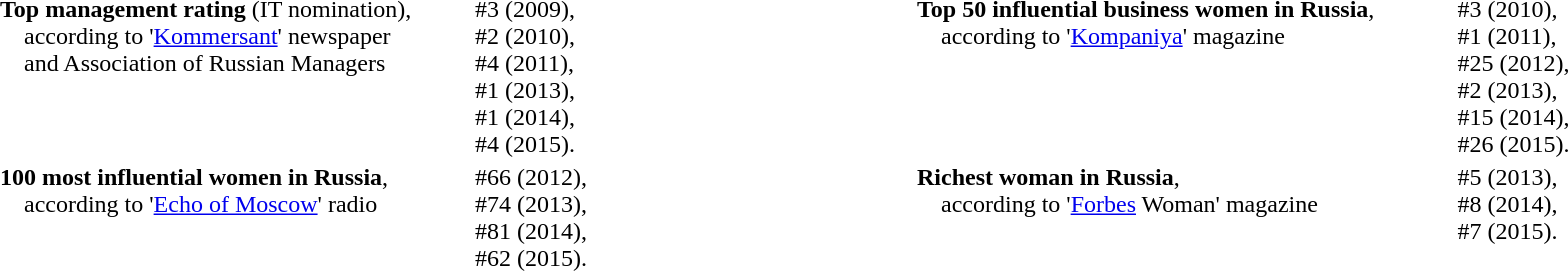<table width="100%">
<tr>
<td valign="top"><br><table border="0">
<tr>
<td width="80%" valign="top"> <strong>Top management rating</strong> (IT nomination),<br>     according to '<a href='#'>Kommersant</a>' newspaper<br>     and Association of Russian Managers</td>
<td></td>
<td valign="top">#3 (2009),<br>#2 (2010),<br>#4 (2011),<br> #1 (2013),<br>#1 (2014),<br>#4 (2015).</td>
</tr>
<tr>
<td valign="top"> <strong>100 most influential women in Russia</strong>,<br>     according to '<a href='#'>Echo of Moscow</a>' radio</td>
<td></td>
<td valign="top">#66 (2012),<br>#74 (2013),<br>#81 (2014),<br>#62 (2015).</td>
</tr>
</table>
</td>
<td></td>
<td></td>
<td valign="top"><br><table border="0">
<tr>
<td width="82%" valign="top"> <strong>Top 50 influential business women in Russia</strong>,<br>     according to '<a href='#'>Kompaniya</a>' magazine</td>
<td></td>
<td valign="top">#3 (2010),<br>#1 (2011),<br>#25 (2012),<br>#2 (2013),<br>#15 (2014),<br>#26 (2015).</td>
</tr>
<tr>
<td valign="top"> <strong>Richest woman in Russia</strong>,<br>     according to '<a href='#'>Forbes</a> Woman' magazine</td>
<td></td>
<td valign="top">#5 (2013),<br>#8 (2014),<br>#7 (2015).</td>
</tr>
</table>
</td>
</tr>
</table>
